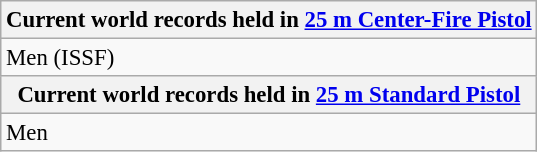<table class="wikitable" style="font-size: 95%">
<tr>
<th colspan=9>Current world records held in <a href='#'>25 m Center-Fire Pistol</a></th>
</tr>
<tr>
<td>Men (ISSF)<br></td>
</tr>
<tr>
<th colspan=9>Current world records held in <a href='#'>25 m Standard Pistol</a></th>
</tr>
<tr>
<td>Men<br></td>
</tr>
</table>
